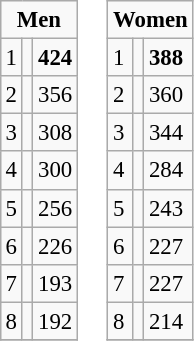<table style="margin:1em auto;">
<tr valign="top">
<td><br><table class="wikitable" style="font-size: 95%">
<tr>
<td colspan="3" style="text-align:center;"><strong>Men</strong></td>
</tr>
<tr>
<td>1</td>
<td align="left"><strong></strong></td>
<td><strong>424</strong></td>
</tr>
<tr>
<td>2</td>
<td align="left"></td>
<td>356</td>
</tr>
<tr>
<td>3</td>
<td align="left"></td>
<td>308</td>
</tr>
<tr>
<td>4</td>
<td align="left"></td>
<td>300</td>
</tr>
<tr>
<td>5</td>
<td style="text-align:left;"></td>
<td>256</td>
</tr>
<tr>
<td>6</td>
<td align="left"></td>
<td>226</td>
</tr>
<tr>
<td>7</td>
<td align="left"></td>
<td>193</td>
</tr>
<tr>
<td>8</td>
<td align="left"></td>
<td>192</td>
</tr>
<tr>
</tr>
</table>
</td>
<td><br><table class="wikitable" style="font-size: 95%">
<tr>
<td colspan="3" style="text-align:center;"><strong>Women</strong></td>
</tr>
<tr>
<td>1</td>
<td align="left"><strong></strong></td>
<td><strong>388</strong></td>
</tr>
<tr>
<td>2</td>
<td align="left"></td>
<td>360</td>
</tr>
<tr>
<td>3</td>
<td align="left"></td>
<td>344</td>
</tr>
<tr>
<td>4</td>
<td style="text-align:left;"></td>
<td>284</td>
</tr>
<tr>
<td>5</td>
<td style="text-align:left;"></td>
<td>243</td>
</tr>
<tr>
<td>6</td>
<td align="left"></td>
<td>227</td>
</tr>
<tr>
<td>7</td>
<td align="left"></td>
<td>227</td>
</tr>
<tr>
<td>8</td>
<td align="left"></td>
<td>214</td>
</tr>
<tr>
</tr>
</table>
</td>
<td></td>
</tr>
</table>
